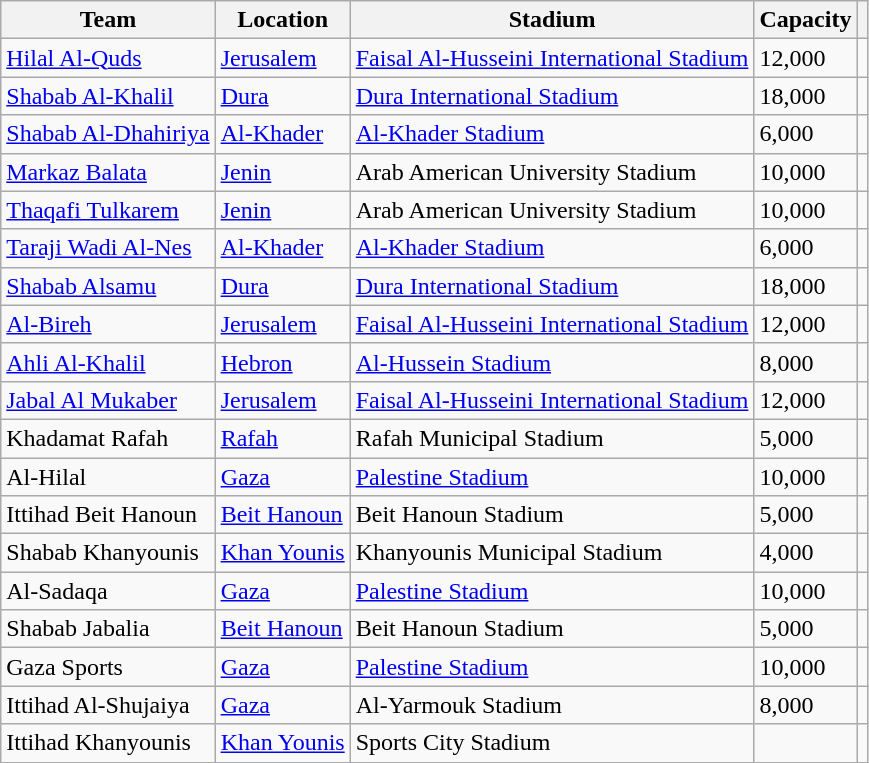<table class="wikitable sortable" style="text-align:left;">
<tr>
<th>Team</th>
<th>Location</th>
<th>Stadium</th>
<th>Capacity</th>
<th class="unsortable"></th>
</tr>
<tr>
<td data-sort-value="Hilal Al-Quds"><a href='#'>Hilal Al-Quds</a></td>
<td><a href='#'>Jerusalem</a></td>
<td><a href='#'>Faisal Al-Husseini International Stadium</a></td>
<td>12,000</td>
<td></td>
</tr>
<tr>
<td data-sort-value="Shabab Al-Khalil"><a href='#'>Shabab Al-Khalil</a></td>
<td><a href='#'>Dura</a></td>
<td><a href='#'>Dura International Stadium</a></td>
<td>18,000</td>
<td></td>
</tr>
<tr>
<td data-sort-value="Shabab Al-Dhahiriya"><a href='#'>Shabab Al-Dhahiriya</a></td>
<td><a href='#'>Al-Khader</a></td>
<td><a href='#'>Al-Khader Stadium</a></td>
<td>6,000</td>
<td></td>
</tr>
<tr>
<td data-sort-value="Shabab Al-Dhahiriya"><a href='#'>Markaz Balata</a></td>
<td><a href='#'>Jenin</a></td>
<td>Arab American University Stadium</td>
<td>10,000</td>
<td></td>
</tr>
<tr>
<td data-sort-value="Shabab Al-Dhahiriya"><a href='#'>Thaqafi Tulkarem</a></td>
<td><a href='#'>Jenin</a></td>
<td>Arab American University Stadium</td>
<td>10,000</td>
<td></td>
</tr>
<tr>
<td data-sort-value="Shabab Al-Dhahiriya"><a href='#'>Taraji Wadi Al-Nes</a></td>
<td><a href='#'>Al-Khader</a></td>
<td><a href='#'>Al-Khader Stadium</a></td>
<td>6,000</td>
<td></td>
</tr>
<tr>
<td data-sort-value="Shabab Alsamu"><a href='#'>Shabab Alsamu</a></td>
<td><a href='#'>Dura</a></td>
<td><a href='#'>Dura International Stadium</a></td>
<td>18,000</td>
<td></td>
</tr>
<tr>
<td data-sort-value="Al-Bireh"><a href='#'>Al-Bireh</a></td>
<td><a href='#'>Jerusalem</a></td>
<td><a href='#'>Faisal Al-Husseini International Stadium</a></td>
<td>12,000</td>
<td></td>
</tr>
<tr>
<td data-sort-value="Al-Bireh"><a href='#'>Ahli Al-Khalil</a></td>
<td><a href='#'>Hebron</a></td>
<td><a href='#'>Al-Hussein Stadium</a></td>
<td>8,000</td>
<td></td>
</tr>
<tr>
<td data-sort-value="Jabal Al Mukaber"><a href='#'>Jabal Al Mukaber</a></td>
<td><a href='#'>Jerusalem</a></td>
<td><a href='#'>Faisal Al-Husseini International Stadium</a></td>
<td>12,000</td>
<td></td>
</tr>
<tr>
<td data-sort-value="Khadamat Rafah">Khadamat Rafah</td>
<td><a href='#'>Rafah</a></td>
<td>Rafah Municipal Stadium</td>
<td>5,000</td>
<td></td>
</tr>
<tr>
<td data-sort-value="Al-Hilal">Al-Hilal</td>
<td><a href='#'>Gaza</a></td>
<td><a href='#'>Palestine Stadium</a></td>
<td>10,000</td>
<td></td>
</tr>
<tr>
<td data-sort-value="Ittihad Beit Hanoun">Ittihad Beit Hanoun</td>
<td><a href='#'>Beit Hanoun</a></td>
<td>Beit Hanoun Stadium</td>
<td>5,000</td>
<td></td>
</tr>
<tr>
<td data-sort-value="Shabab Khanyounis">Shabab Khanyounis</td>
<td><a href='#'>Khan Younis</a></td>
<td>Khanyounis Municipal Stadium</td>
<td>4,000</td>
<td></td>
</tr>
<tr>
<td data-sort-value="Al-Sadaqa">Al-Sadaqa</td>
<td><a href='#'>Gaza</a></td>
<td><a href='#'>Palestine Stadium</a></td>
<td>10,000</td>
<td></td>
</tr>
<tr>
<td data-sort-value="Shabab Jabalia">Shabab Jabalia</td>
<td><a href='#'>Beit Hanoun</a></td>
<td>Beit Hanoun Stadium</td>
<td>5,000</td>
<td></td>
</tr>
<tr>
<td data-sort-value="Gaza Sports">Gaza Sports</td>
<td><a href='#'>Gaza</a></td>
<td><a href='#'>Palestine Stadium</a></td>
<td>10,000</td>
<td></td>
</tr>
<tr>
<td data-sort-value="Ittihad Al-Shujaiya">Ittihad Al-Shujaiya</td>
<td><a href='#'>Gaza</a></td>
<td>Al-Yarmouk Stadium</td>
<td>8,000</td>
<td></td>
</tr>
<tr>
<td data-sort-value="Ittihad Al-Shujaiya">Ittihad Khanyounis</td>
<td><a href='#'>Khan Younis</a></td>
<td>Sports City Stadium</td>
<td></td>
<td></td>
</tr>
</table>
